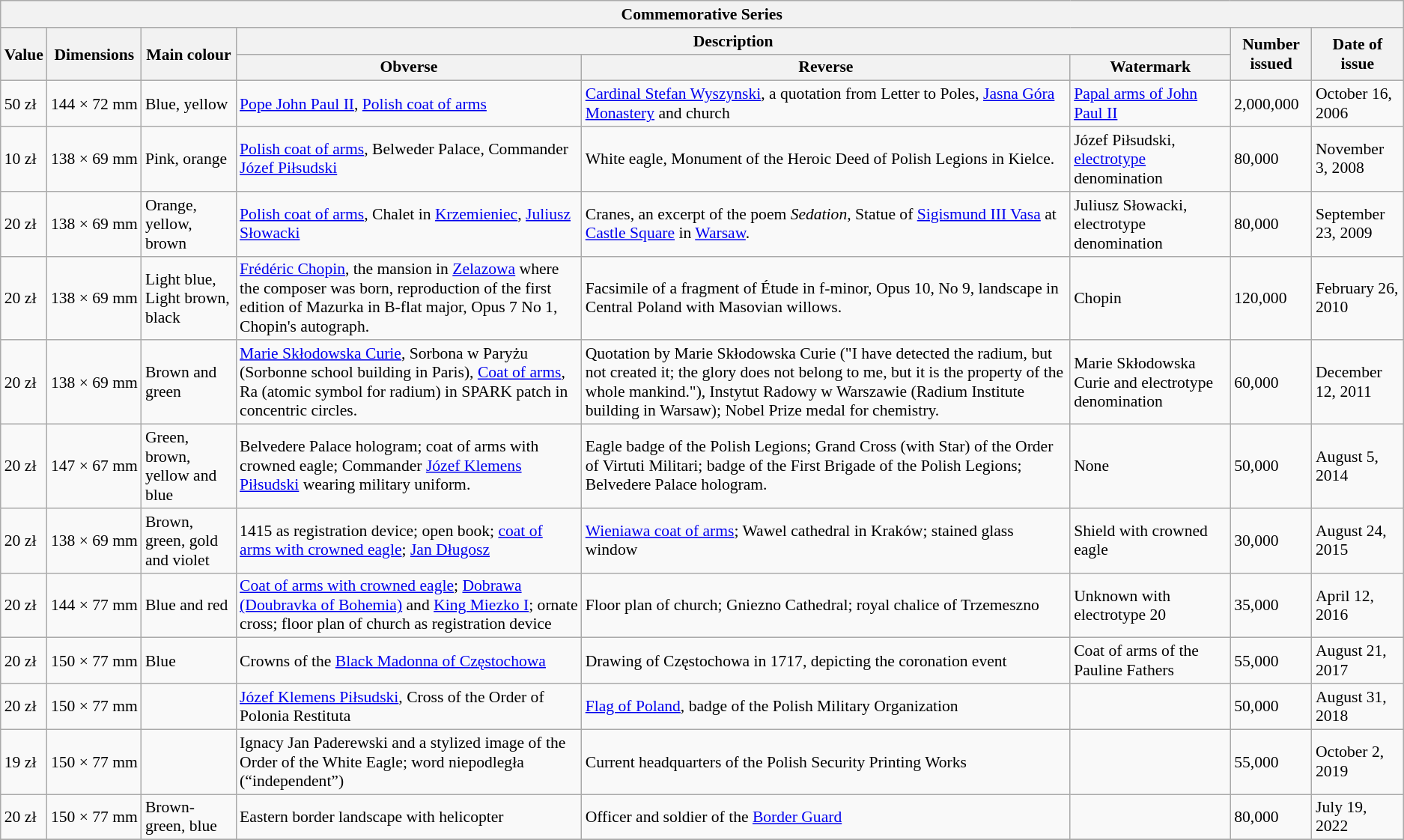<table class="wikitable" style="font-size: 90%">
<tr>
<th colspan="8">Commemorative Series </th>
</tr>
<tr>
<th rowspan="2">Value</th>
<th rowspan="2">Dimensions</th>
<th rowspan="2">Main colour</th>
<th colspan="3">Description</th>
<th rowspan="2">Number issued</th>
<th rowspan="2">Date of issue</th>
</tr>
<tr>
<th>Obverse</th>
<th>Reverse</th>
<th>Watermark</th>
</tr>
<tr>
<td>50 zł</td>
<td>144 × 72 mm</td>
<td>Blue, yellow</td>
<td><a href='#'>Pope John Paul II</a>, <a href='#'>Polish coat of arms</a></td>
<td><a href='#'>Cardinal Stefan Wyszynski</a>, a quotation from Letter to Poles, <a href='#'>Jasna Góra Monastery</a> and church</td>
<td><a href='#'>Papal arms of John Paul II</a></td>
<td>2,000,000</td>
<td>October 16, 2006</td>
</tr>
<tr>
<td>10 zł</td>
<td>138 × 69 mm</td>
<td>Pink, orange</td>
<td><a href='#'>Polish coat of arms</a>, Belweder Palace, Commander <a href='#'>Józef Piłsudski</a></td>
<td>White eagle, Monument of the Heroic Deed of Polish Legions in Kielce.</td>
<td>Józef Piłsudski, <a href='#'>electrotype</a> denomination</td>
<td>80,000</td>
<td>November 3, 2008</td>
</tr>
<tr>
<td>20 zł</td>
<td>138 × 69 mm</td>
<td>Orange, yellow, brown</td>
<td><a href='#'>Polish coat of arms</a>, Chalet in <a href='#'>Krzemieniec</a>, <a href='#'>Juliusz Słowacki</a></td>
<td>Cranes, an excerpt of the poem <em>Sedation</em>, Statue of <a href='#'>Sigismund III Vasa</a> at <a href='#'>Castle Square</a> in <a href='#'>Warsaw</a>.</td>
<td>Juliusz Słowacki, electrotype denomination</td>
<td>80,000</td>
<td>September 23, 2009</td>
</tr>
<tr>
<td>20 zł</td>
<td>138 × 69 mm</td>
<td>Light blue, Light brown, black</td>
<td><a href='#'>Frédéric Chopin</a>, the mansion in <a href='#'>Zelazowa</a> where the composer was born, reproduction of the first edition of Mazurka in B-flat major, Opus 7 No 1, Chopin's autograph.</td>
<td>Facsimile of a fragment of Étude in f-minor, Opus 10, No 9, landscape in Central Poland with Masovian willows.</td>
<td>Chopin</td>
<td>120,000</td>
<td>February 26, 2010</td>
</tr>
<tr>
<td>20 zł</td>
<td>138 × 69 mm</td>
<td>Brown and green</td>
<td><a href='#'>Marie Skłodowska Curie</a>, Sorbona w Paryżu (Sorbonne school building in Paris), <a href='#'>Coat of arms</a>, Ra (atomic symbol for radium) in SPARK patch in concentric circles.</td>
<td>Quotation by Marie Skłodowska Curie ("I have detected the radium, but not created it; the glory does not belong to me, but it is the property of the whole mankind."), Instytut Radowy w Warszawie (Radium Institute building in Warsaw); Nobel Prize medal for chemistry.</td>
<td>Marie Skłodowska Curie and electrotype denomination</td>
<td>60,000</td>
<td>December 12, 2011</td>
</tr>
<tr>
<td>20 zł</td>
<td>147 × 67 mm</td>
<td>Green, brown, yellow and blue</td>
<td>Belvedere Palace hologram; coat of arms with crowned eagle; Commander <a href='#'>Józef Klemens Piłsudski</a> wearing military uniform.</td>
<td>Eagle badge of the Polish Legions; Grand Cross (with Star) of the Order of Virtuti Militari; badge of the First Brigade of the Polish Legions; Belvedere Palace hologram.</td>
<td>None</td>
<td>50,000</td>
<td>August 5, 2014</td>
</tr>
<tr>
<td>20 zł</td>
<td>138 × 69 mm</td>
<td>Brown, green, gold and violet</td>
<td>1415 as registration device; open book; <a href='#'>coat of arms with crowned eagle</a>; <a href='#'>Jan Długosz</a></td>
<td><a href='#'>Wieniawa coat of arms</a>; Wawel cathedral in Kraków; stained glass window</td>
<td>Shield with crowned eagle</td>
<td>30,000</td>
<td>August 24, 2015</td>
</tr>
<tr>
<td>20 zł</td>
<td>144 × 77 mm</td>
<td>Blue and red</td>
<td><a href='#'>Coat of arms with crowned eagle</a>; <a href='#'>Dobrawa (Doubravka of Bohemia)</a> and <a href='#'>King Miezko I</a>; ornate cross; floor plan of church as registration device</td>
<td>Floor plan of church; Gniezno Cathedral; royal chalice of Trzemeszno</td>
<td>Unknown with electrotype 20</td>
<td>35,000</td>
<td>April 12, 2016</td>
</tr>
<tr>
<td>20 zł</td>
<td>150 × 77 mm</td>
<td>Blue</td>
<td>Crowns of the <a href='#'>Black Madonna of Częstochowa</a></td>
<td>Drawing of Częstochowa in 1717, depicting the coronation event</td>
<td>Coat of arms of the Pauline Fathers</td>
<td>55,000</td>
<td>August 21, 2017</td>
</tr>
<tr>
<td>20 zł</td>
<td>150 × 77 mm</td>
<td></td>
<td><a href='#'>Józef Klemens Piłsudski</a>, Cross of the Order of Polonia Restituta</td>
<td><a href='#'>Flag of Poland</a>, badge of the Polish Military Organization</td>
<td></td>
<td>50,000</td>
<td>August 31, 2018</td>
</tr>
<tr>
<td>19 zł</td>
<td>150 × 77 mm</td>
<td></td>
<td>Ignacy Jan Paderewski and a stylized image of the Order of the White Eagle; word niepodległa (“independent”)</td>
<td>Current headquarters of the Polish Security Printing Works</td>
<td></td>
<td>55,000</td>
<td>October 2, 2019</td>
</tr>
<tr>
<td>20 zł</td>
<td>150 × 77 mm</td>
<td>Brown-green, blue</td>
<td>Eastern border landscape with helicopter</td>
<td>Officer and soldier of the <a href='#'>Border Guard</a></td>
<td></td>
<td>80,000</td>
<td>July 19, 2022</td>
</tr>
<tr>
</tr>
</table>
